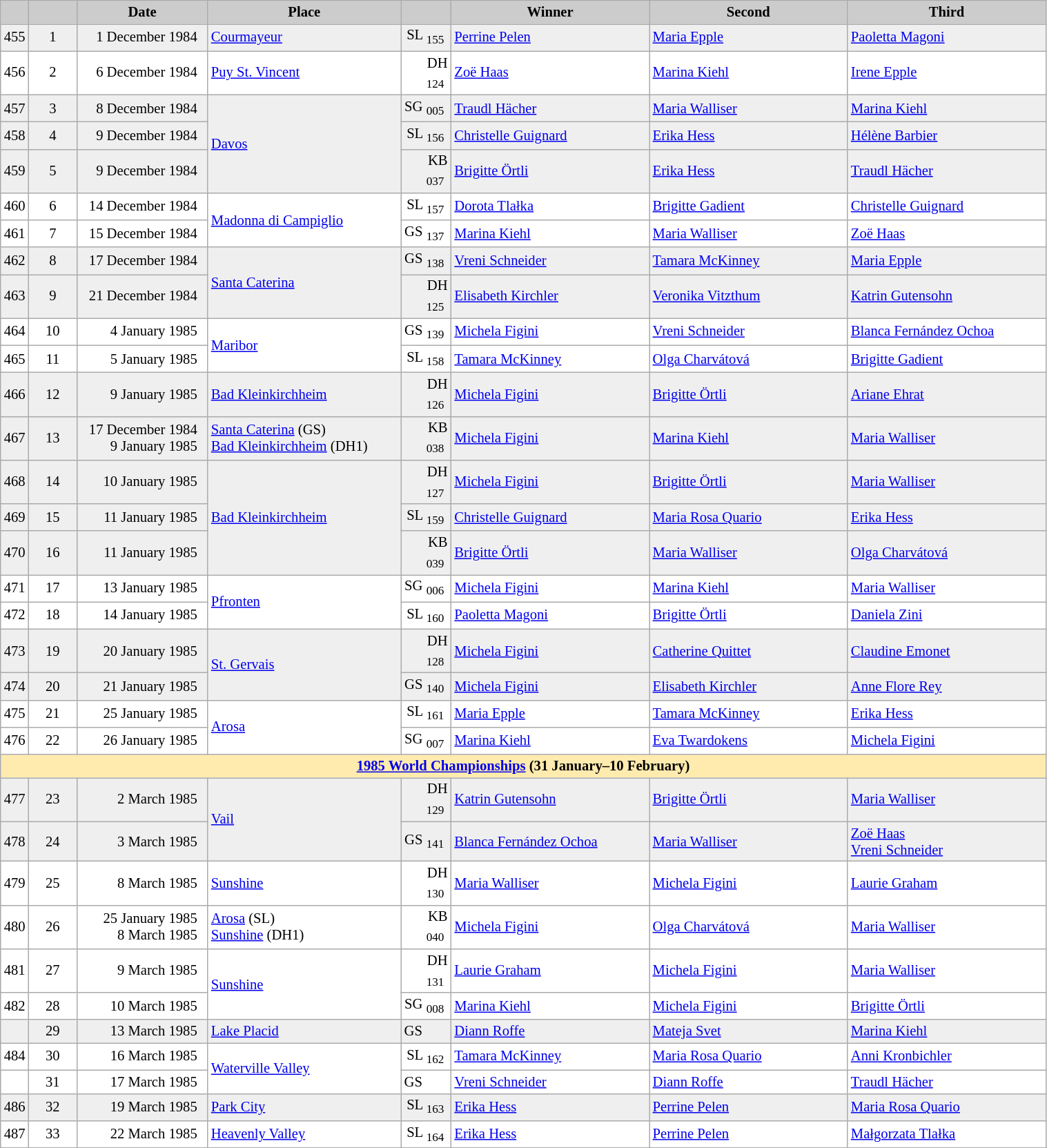<table class="wikitable plainrowheaders" style="background:#fff; font-size:86%; line-height:16px; border:grey solid 1px; border-collapse:collapse;">
<tr style="background:#ccc; text-align:center;">
<td align="center" width="13"></td>
<td align="center" width="40"></td>
<td align="center" width="120"><strong>Date</strong></td>
<td align="center" width="180"><strong>Place</strong></td>
<td align="center" width="42"></td>
<td align="center" width="185"><strong>Winner</strong></td>
<td align="center" width="185"><strong>Second</strong></td>
<td align="center" width="185"><strong>Third</strong></td>
</tr>
<tr bgcolor="#EFEFEF">
<td align=center>455</td>
<td align=center>1</td>
<td align=right>1 December 1984  </td>
<td> <a href='#'>Courmayeur</a></td>
<td align=right>SL <sub>155</sub> </td>
<td> <a href='#'>Perrine Pelen</a></td>
<td> <a href='#'>Maria Epple</a></td>
<td> <a href='#'>Paoletta Magoni</a></td>
</tr>
<tr align="left">
<td align=center>456</td>
<td align=center>2</td>
<td align=right>6 December 1984  </td>
<td> <a href='#'>Puy St. Vincent</a></td>
<td align=right>DH <sub>124</sub> </td>
<td> <a href='#'>Zoë Haas</a></td>
<td> <a href='#'>Marina Kiehl</a></td>
<td> <a href='#'>Irene Epple</a></td>
</tr>
<tr bgcolor="#EFEFEF">
<td align=center>457</td>
<td align=center>3</td>
<td align=right>8 December 1984  </td>
<td rowspan=3> <a href='#'>Davos</a></td>
<td align=right>SG <sub>005</sub> </td>
<td> <a href='#'>Traudl Hächer</a></td>
<td> <a href='#'>Maria Walliser</a></td>
<td> <a href='#'>Marina Kiehl</a></td>
</tr>
<tr bgcolor="#EFEFEF">
<td align=center>458</td>
<td align=center>4</td>
<td align=right>9 December 1984  </td>
<td align=right>SL <sub>156</sub> </td>
<td> <a href='#'>Christelle Guignard</a></td>
<td> <a href='#'>Erika Hess</a></td>
<td> <a href='#'>Hélène Barbier</a></td>
</tr>
<tr bgcolor="#EFEFEF">
<td align=center>459</td>
<td align=center>5</td>
<td align=right>9 December 1984  </td>
<td align=right>KB <sub>037</sub> </td>
<td> <a href='#'>Brigitte Örtli</a></td>
<td> <a href='#'>Erika Hess</a></td>
<td> <a href='#'>Traudl Hächer</a></td>
</tr>
<tr>
<td align=center>460</td>
<td align=center>6</td>
<td align=right>14 December 1984  </td>
<td rowspan=2> <a href='#'>Madonna di Campiglio</a></td>
<td align=right>SL <sub>157</sub> </td>
<td> <a href='#'>Dorota Tlałka</a></td>
<td> <a href='#'>Brigitte Gadient</a></td>
<td> <a href='#'>Christelle Guignard</a></td>
</tr>
<tr>
<td align=center>461</td>
<td align=center>7</td>
<td align=right>15 December 1984  </td>
<td align=right>GS <sub>137</sub> </td>
<td> <a href='#'>Marina Kiehl</a></td>
<td> <a href='#'>Maria Walliser</a></td>
<td> <a href='#'>Zoë Haas</a></td>
</tr>
<tr bgcolor="#EFEFEF">
<td align=center>462</td>
<td align=center>8</td>
<td align=right>17 December 1984  </td>
<td rowspan=2> <a href='#'>Santa Caterina</a></td>
<td align=right>GS <sub>138</sub> </td>
<td> <a href='#'>Vreni Schneider</a></td>
<td> <a href='#'>Tamara McKinney</a></td>
<td> <a href='#'>Maria Epple</a></td>
</tr>
<tr bgcolor="#EFEFEF">
<td align=center>463</td>
<td align=center>9</td>
<td align=right>21 December 1984  </td>
<td align=right>DH <sub>125</sub> </td>
<td> <a href='#'>Elisabeth Kirchler</a></td>
<td> <a href='#'>Veronika Vitzthum</a></td>
<td> <a href='#'>Katrin Gutensohn</a></td>
</tr>
<tr>
<td align=center>464</td>
<td align=center>10</td>
<td align=right>4 January 1985  </td>
<td rowspan=2> <a href='#'>Maribor</a></td>
<td align=right>GS <sub>139</sub> </td>
<td> <a href='#'>Michela Figini</a></td>
<td> <a href='#'>Vreni Schneider</a></td>
<td> <a href='#'>Blanca Fernández Ochoa</a></td>
</tr>
<tr>
<td align=center>465</td>
<td align=center>11</td>
<td align=right>5 January 1985  </td>
<td align=right>SL <sub>158</sub> </td>
<td> <a href='#'>Tamara McKinney</a></td>
<td> <a href='#'>Olga Charvátová</a></td>
<td> <a href='#'>Brigitte Gadient</a></td>
</tr>
<tr bgcolor="#EFEFEF">
<td align=center>466</td>
<td align=center>12</td>
<td align=right>9 January 1985  </td>
<td> <a href='#'>Bad Kleinkirchheim</a></td>
<td align=right>DH <sub>126</sub> </td>
<td> <a href='#'>Michela Figini</a></td>
<td> <a href='#'>Brigitte Örtli</a></td>
<td> <a href='#'>Ariane Ehrat</a></td>
</tr>
<tr bgcolor="#EFEFEF">
<td align=center>467</td>
<td align=center>13</td>
<td align=right>17 December 1984  <br>9 January 1985  </td>
<td> <a href='#'>Santa Caterina</a> (GS)<br> <a href='#'>Bad Kleinkirchheim</a> (DH1)</td>
<td align=right>KB <sub>038</sub> </td>
<td> <a href='#'>Michela Figini</a></td>
<td> <a href='#'>Marina Kiehl</a></td>
<td> <a href='#'>Maria Walliser</a></td>
</tr>
<tr bgcolor="#EFEFEF">
<td align=center>468</td>
<td align=center>14</td>
<td align=right>10 January 1985  </td>
<td rowspan=3> <a href='#'>Bad Kleinkirchheim</a></td>
<td align=right>DH <sub>127</sub> </td>
<td> <a href='#'>Michela Figini</a></td>
<td> <a href='#'>Brigitte Örtli</a></td>
<td> <a href='#'>Maria Walliser</a></td>
</tr>
<tr bgcolor="#EFEFEF">
<td align=center>469</td>
<td align=center>15</td>
<td align=right>11 January 1985  </td>
<td align=right>SL <sub>159</sub> </td>
<td> <a href='#'>Christelle Guignard</a></td>
<td> <a href='#'>Maria Rosa Quario</a></td>
<td> <a href='#'>Erika Hess</a></td>
</tr>
<tr bgcolor="#EFEFEF">
<td align=center>470</td>
<td align=center>16</td>
<td align=right>11 January 1985  </td>
<td align=right>KB <sub>039</sub> </td>
<td> <a href='#'>Brigitte Örtli</a></td>
<td> <a href='#'>Maria Walliser</a></td>
<td> <a href='#'>Olga Charvátová</a></td>
</tr>
<tr>
<td align=center>471</td>
<td align=center>17</td>
<td align=right>13 January 1985  </td>
<td rowspan=2> <a href='#'>Pfronten</a></td>
<td align=right>SG <sub>006</sub> </td>
<td> <a href='#'>Michela Figini</a></td>
<td> <a href='#'>Marina Kiehl</a></td>
<td> <a href='#'>Maria Walliser</a></td>
</tr>
<tr>
<td align=center>472</td>
<td align=center>18</td>
<td align=right>14 January 1985  </td>
<td align=right>SL <sub>160</sub> </td>
<td> <a href='#'>Paoletta Magoni</a></td>
<td> <a href='#'>Brigitte Örtli</a></td>
<td> <a href='#'>Daniela Zini</a></td>
</tr>
<tr bgcolor="#EFEFEF">
<td align=center>473</td>
<td align=center>19</td>
<td align=right>20 January 1985  </td>
<td rowspan=2> <a href='#'>St. Gervais</a></td>
<td align=right>DH <sub>128</sub> </td>
<td> <a href='#'>Michela Figini</a></td>
<td> <a href='#'>Catherine Quittet</a></td>
<td> <a href='#'>Claudine Emonet</a></td>
</tr>
<tr bgcolor="#EFEFEF">
<td align=center>474</td>
<td align=center>20</td>
<td align=right>21 January 1985  </td>
<td align=right>GS <sub>140</sub> </td>
<td> <a href='#'>Michela Figini</a></td>
<td> <a href='#'>Elisabeth Kirchler</a></td>
<td> <a href='#'>Anne Flore Rey</a></td>
</tr>
<tr>
<td align=center>475</td>
<td align=center>21</td>
<td align=right>25 January 1985  </td>
<td rowspan=2> <a href='#'>Arosa</a></td>
<td align=right>SL <sub>161</sub> </td>
<td> <a href='#'>Maria Epple</a></td>
<td> <a href='#'>Tamara McKinney</a></td>
<td> <a href='#'>Erika Hess</a></td>
</tr>
<tr>
<td align=center>476</td>
<td align=center>22</td>
<td align=right>26 January 1985  </td>
<td align=right>SG <sub>007</sub> </td>
<td> <a href='#'>Marina Kiehl</a></td>
<td> <a href='#'>Eva Twardokens</a></td>
<td> <a href='#'>Michela Figini</a></td>
</tr>
<tr style="background:#FFEBAD">
<td colspan="8" style="text-align:center;"><strong><a href='#'>1985 World Championships</a> (31 January–10 February)</strong></td>
</tr>
<tr bgcolor="#EFEFEF">
<td align=center>477</td>
<td align=center>23</td>
<td align=right>2 March 1985  </td>
<td rowspan=2> <a href='#'>Vail</a></td>
<td align=right>DH <sub>129</sub> </td>
<td> <a href='#'>Katrin Gutensohn</a></td>
<td> <a href='#'>Brigitte Örtli</a></td>
<td> <a href='#'>Maria Walliser</a></td>
</tr>
<tr bgcolor="#EFEFEF">
<td align=center>478</td>
<td align=center>24</td>
<td align=right>3 March 1985  </td>
<td align=right>GS <sub>141</sub> </td>
<td> <a href='#'>Blanca Fernández Ochoa</a></td>
<td> <a href='#'>Maria Walliser</a></td>
<td> <a href='#'>Zoë Haas</a><br> <a href='#'>Vreni Schneider</a></td>
</tr>
<tr>
<td align=center>479</td>
<td align=center>25</td>
<td align=right>8 March 1985  </td>
<td> <a href='#'>Sunshine</a></td>
<td align=right>DH <sub>130</sub> </td>
<td> <a href='#'>Maria Walliser</a></td>
<td> <a href='#'>Michela Figini</a></td>
<td> <a href='#'>Laurie Graham</a></td>
</tr>
<tr>
<td align=center>480</td>
<td align=center>26</td>
<td align=right>25 January 1985  <br>8 March 1985  </td>
<td> <a href='#'>Arosa</a> (SL)<br> <a href='#'>Sunshine</a> (DH1)</td>
<td align=right>KB <sub>040</sub> </td>
<td> <a href='#'>Michela Figini</a></td>
<td> <a href='#'>Olga Charvátová</a></td>
<td> <a href='#'>Maria Walliser</a></td>
</tr>
<tr>
<td align=center>481</td>
<td align=center>27</td>
<td align=right>9 March 1985  </td>
<td rowspan=2> <a href='#'>Sunshine</a></td>
<td align=right>DH <sub>131</sub> </td>
<td> <a href='#'>Laurie Graham</a></td>
<td> <a href='#'>Michela Figini</a></td>
<td> <a href='#'>Maria Walliser</a></td>
</tr>
<tr>
<td align=center>482</td>
<td align=center>28</td>
<td align=right>10 March 1985  </td>
<td align=right>SG <sub>008</sub> </td>
<td> <a href='#'>Marina Kiehl</a></td>
<td> <a href='#'>Michela Figini</a></td>
<td> <a href='#'>Brigitte Örtli</a></td>
</tr>
<tr bgcolor="#EFEFEF">
<td align=center></td>
<td align=center>29</td>
<td align=right>13 March 1985  </td>
<td> <a href='#'>Lake Placid</a></td>
<td>GS</td>
<td> <a href='#'>Diann Roffe</a></td>
<td> <a href='#'>Mateja Svet</a></td>
<td> <a href='#'>Marina Kiehl</a></td>
</tr>
<tr>
<td align=center>484</td>
<td align=center>30</td>
<td align=right>16 March 1985  </td>
<td rowspan=2> <a href='#'>Waterville Valley</a></td>
<td align=right>SL <sub>162</sub> </td>
<td> <a href='#'>Tamara McKinney</a></td>
<td> <a href='#'>Maria Rosa Quario</a></td>
<td> <a href='#'>Anni Kronbichler</a></td>
</tr>
<tr align="left">
<td align=center></td>
<td align=center>31</td>
<td align=right>17 March 1985  </td>
<td>GS</td>
<td> <a href='#'>Vreni Schneider</a></td>
<td> <a href='#'>Diann Roffe</a></td>
<td> <a href='#'>Traudl Hächer</a></td>
</tr>
<tr bgcolor="#EFEFEF">
<td align=center>486</td>
<td align=center>32</td>
<td align=right>19 March 1985  </td>
<td> <a href='#'>Park City</a></td>
<td align=right>SL <sub>163</sub> </td>
<td> <a href='#'>Erika Hess</a></td>
<td> <a href='#'>Perrine Pelen</a></td>
<td> <a href='#'>Maria Rosa Quario</a></td>
</tr>
<tr>
<td align=center>487</td>
<td align=center>33</td>
<td align=right>22 March 1985  </td>
<td> <a href='#'>Heavenly Valley</a></td>
<td align=right>SL <sub>164</sub> </td>
<td> <a href='#'>Erika Hess</a></td>
<td> <a href='#'>Perrine Pelen</a></td>
<td> <a href='#'>Małgorzata Tlałka</a></td>
</tr>
</table>
